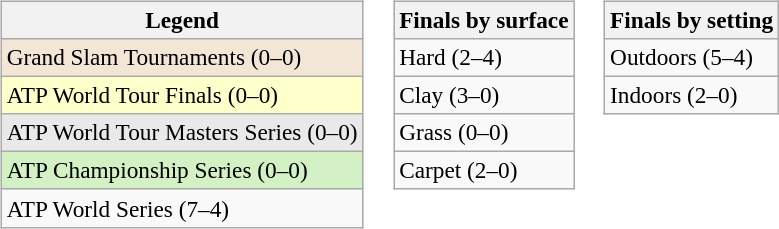<table>
<tr valign=top>
<td><br><table class=wikitable style=font-size:97%>
<tr>
<th>Legend</th>
</tr>
<tr style="background:#f3e6d7;">
<td>Grand Slam Tournaments (0–0)</td>
</tr>
<tr style="background:#ffc;">
<td>ATP World Tour Finals (0–0)</td>
</tr>
<tr style="background:#e9e9e9;">
<td>ATP World Tour Masters Series (0–0)</td>
</tr>
<tr style="background:#d4f1c5;">
<td>ATP Championship Series (0–0)</td>
</tr>
<tr>
<td>ATP World Series (7–4)</td>
</tr>
</table>
</td>
<td><br><table class=wikitable style=font-size:97%>
<tr>
<th>Finals by surface</th>
</tr>
<tr>
<td>Hard (2–4)</td>
</tr>
<tr>
<td>Clay (3–0)</td>
</tr>
<tr>
<td>Grass (0–0)</td>
</tr>
<tr>
<td>Carpet (2–0)</td>
</tr>
</table>
</td>
<td><br><table class=wikitable style=font-size:97%>
<tr>
<th>Finals by setting</th>
</tr>
<tr>
<td>Outdoors (5–4)</td>
</tr>
<tr>
<td>Indoors (2–0)</td>
</tr>
</table>
</td>
</tr>
</table>
